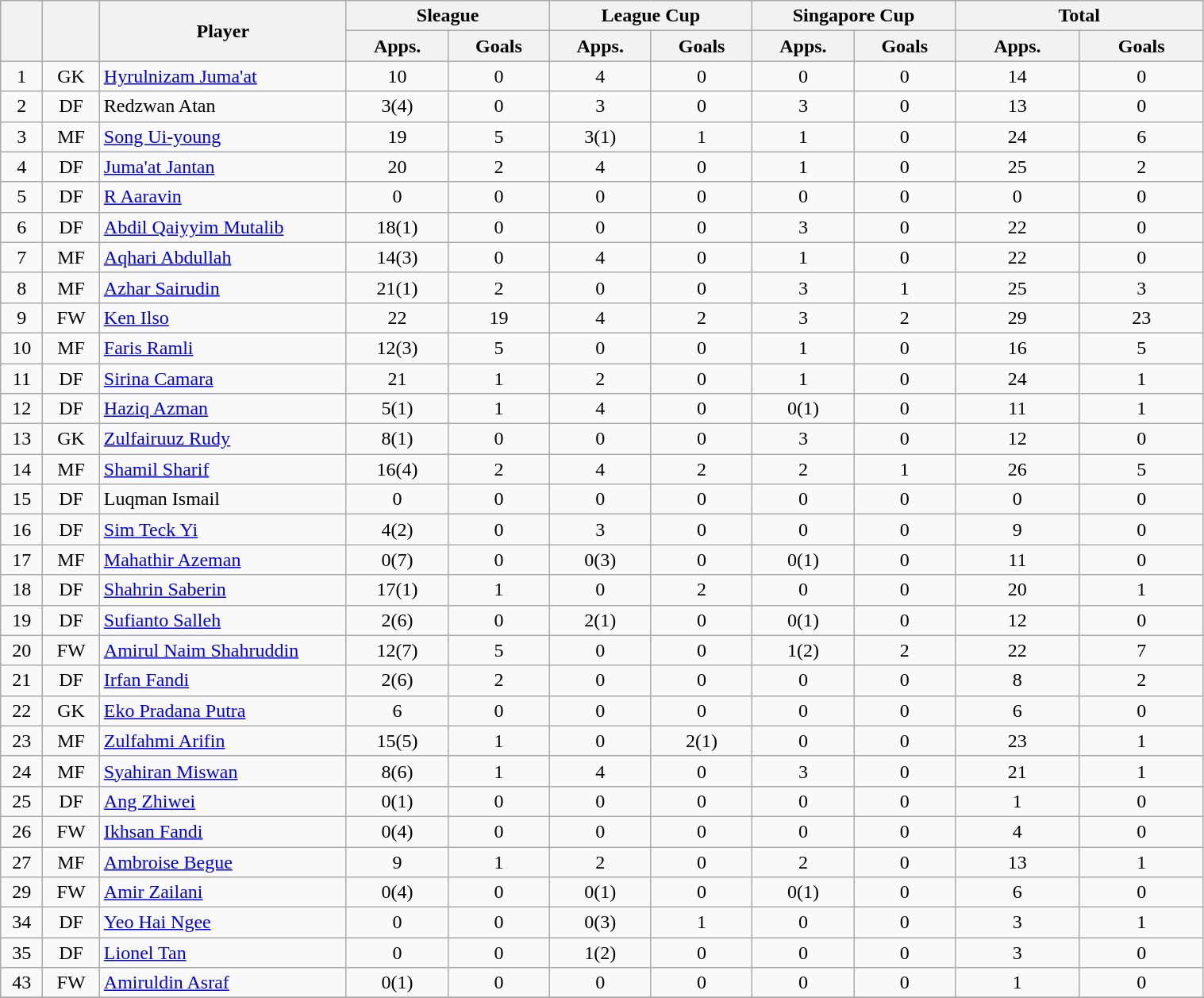<table class="wikitable" style="text-align:center; font-size:100%; width:80%;">
<tr>
<th rowspan=2></th>
<th rowspan=2></th>
<th rowspan="2" style="width:200px;">Player</th>
<th colspan="2" style="width:105px;">Sleague</th>
<th colspan="2" style="width:105px;">League Cup</th>
<th colspan="2" style="width:105px;">Singapore Cup</th>
<th colspan="2" style="width:130px;">Total</th>
</tr>
<tr>
<th>Apps.</th>
<th>Goals</th>
<th>Apps.</th>
<th>Goals</th>
<th>Apps.</th>
<th>Goals</th>
<th>Apps.</th>
<th>Goals</th>
</tr>
<tr>
<td>1</td>
<td>GK</td>
<td align="left"> <a href='#'>Hyrulnizam Juma'at</a></td>
<td>10</td>
<td>0</td>
<td>4</td>
<td>0</td>
<td>0</td>
<td>0</td>
<td>14</td>
<td>0</td>
</tr>
<tr>
<td>2</td>
<td>DF</td>
<td align="left"> Redzwan Atan</td>
<td>3(4)</td>
<td>0</td>
<td>3</td>
<td>0</td>
<td>3</td>
<td>0</td>
<td>13</td>
<td>0</td>
</tr>
<tr>
<td>3</td>
<td>MF</td>
<td align="left"> <a href='#'>Song Ui-young</a></td>
<td>19</td>
<td>5</td>
<td>3(1)</td>
<td>1</td>
<td>1</td>
<td>0</td>
<td>24</td>
<td>6</td>
</tr>
<tr>
<td>4</td>
<td>DF</td>
<td align="left"> <a href='#'>Juma'at Jantan</a></td>
<td>20</td>
<td>2</td>
<td>4</td>
<td>0</td>
<td>1</td>
<td>0</td>
<td>25</td>
<td>2</td>
</tr>
<tr>
<td>5</td>
<td>DF</td>
<td align="left"> <a href='#'>R Aaravin</a></td>
<td>0</td>
<td>0</td>
<td>0</td>
<td>0</td>
<td>0</td>
<td>0</td>
<td>0</td>
<td>0</td>
</tr>
<tr>
<td>6</td>
<td>DF</td>
<td align="left"> <a href='#'>Abdil Qaiyyim Mutalib</a></td>
<td>18(1)</td>
<td>0</td>
<td>0</td>
<td>0</td>
<td>3</td>
<td>0</td>
<td>22</td>
<td>0</td>
</tr>
<tr>
<td>7</td>
<td>MF</td>
<td align="left"> <a href='#'>Aqhari Abdullah</a></td>
<td>14(3)</td>
<td>0</td>
<td>4</td>
<td>0</td>
<td>1</td>
<td>0</td>
<td>22</td>
<td>0</td>
</tr>
<tr>
<td>8</td>
<td>MF</td>
<td align="left"> <a href='#'>Azhar Sairudin</a></td>
<td>21(1)</td>
<td>2</td>
<td>0</td>
<td>0</td>
<td>3</td>
<td>1</td>
<td>25</td>
<td>3</td>
</tr>
<tr>
<td>9</td>
<td>FW</td>
<td align="left"> <a href='#'>Ken Ilso</a></td>
<td>22</td>
<td>19</td>
<td>4</td>
<td>2</td>
<td>3</td>
<td>2</td>
<td>29</td>
<td>23</td>
</tr>
<tr>
<td>10</td>
<td>MF</td>
<td align="left"> <a href='#'>Faris Ramli</a></td>
<td>12(3)</td>
<td>5</td>
<td>0</td>
<td>0</td>
<td>1</td>
<td>0</td>
<td>16</td>
<td>5</td>
</tr>
<tr>
<td>11</td>
<td>DF</td>
<td align="left"> <a href='#'>Sirina Camara</a></td>
<td>21</td>
<td>1</td>
<td>2</td>
<td>0</td>
<td>1</td>
<td>0</td>
<td>24</td>
<td>1</td>
</tr>
<tr>
<td>12</td>
<td>DF</td>
<td align="left"> <a href='#'>Haziq Azman</a></td>
<td>5(1)</td>
<td>1</td>
<td>4</td>
<td>0</td>
<td>0(1)</td>
<td>0</td>
<td>11</td>
<td>1</td>
</tr>
<tr>
<td>13</td>
<td>GK</td>
<td align="left"> <a href='#'>Zulfairuuz Rudy</a></td>
<td>8(1)</td>
<td>0</td>
<td>0</td>
<td>0</td>
<td>3</td>
<td>0</td>
<td>12</td>
<td>0</td>
</tr>
<tr>
<td>14</td>
<td>MF</td>
<td align="left"> <a href='#'>Shamil Sharif</a></td>
<td>16(4)</td>
<td>2</td>
<td>4</td>
<td>2</td>
<td>2</td>
<td>1</td>
<td>26</td>
<td>5</td>
</tr>
<tr>
<td>15</td>
<td>DF</td>
<td align="left"> Luqman Ismail</td>
<td>0</td>
<td>0</td>
<td>0</td>
<td>0</td>
<td>0</td>
<td>0</td>
<td>0</td>
<td>0</td>
</tr>
<tr>
<td>16</td>
<td>DF</td>
<td align="left"> <a href='#'>Sim Teck Yi</a></td>
<td>4(2)</td>
<td>0</td>
<td>3</td>
<td>0</td>
<td>0</td>
<td>0</td>
<td>9</td>
<td>0</td>
</tr>
<tr>
<td>17</td>
<td>MF</td>
<td align="left"> <a href='#'>Mahathir Azeman</a></td>
<td>0(7)</td>
<td>0</td>
<td>0(3)</td>
<td>0</td>
<td>0(1)</td>
<td>0</td>
<td>11</td>
<td>0</td>
</tr>
<tr>
<td>18</td>
<td>DF</td>
<td align="left"> <a href='#'>Shahrin Saberin</a></td>
<td>17(1)</td>
<td>1</td>
<td>0</td>
<td>2</td>
<td>0</td>
<td>0</td>
<td>20</td>
<td>1</td>
</tr>
<tr>
<td>19</td>
<td>DF</td>
<td align="left"> <a href='#'>Sufianto Salleh</a></td>
<td>2(6)</td>
<td>0</td>
<td>2(1)</td>
<td>0</td>
<td>0(1)</td>
<td>0</td>
<td>12</td>
<td>0</td>
</tr>
<tr>
<td>20</td>
<td>FW</td>
<td align="left"> <a href='#'>Amirul Naim Shahruddin</a></td>
<td>12(7)</td>
<td>5</td>
<td>0</td>
<td>0</td>
<td>1(2)</td>
<td>2</td>
<td>22</td>
<td>7</td>
</tr>
<tr>
<td>21</td>
<td>DF</td>
<td align="left"> <a href='#'>Irfan Fandi</a></td>
<td>2(6)</td>
<td>2</td>
<td>0</td>
<td>0</td>
<td>0</td>
<td>0</td>
<td>8</td>
<td>2</td>
</tr>
<tr>
<td>22</td>
<td>GK</td>
<td align="left"> <a href='#'>Eko Pradana Putra</a></td>
<td>6</td>
<td>0</td>
<td>0</td>
<td>0</td>
<td>0</td>
<td>0</td>
<td>6</td>
<td>0</td>
</tr>
<tr>
<td>23</td>
<td>MF</td>
<td align="left"> <a href='#'>Zulfahmi Arifin</a></td>
<td>15(5)</td>
<td>1</td>
<td>0</td>
<td>2(1)</td>
<td>0</td>
<td>0</td>
<td>23</td>
<td>1</td>
</tr>
<tr>
<td>24</td>
<td>MF</td>
<td align="left"> <a href='#'>Syahiran Miswan</a></td>
<td>8(6)</td>
<td>1</td>
<td>4</td>
<td>0</td>
<td>3</td>
<td>0</td>
<td>21</td>
<td>1</td>
</tr>
<tr>
<td>25</td>
<td>DF</td>
<td align="left"> <a href='#'>Ang Zhiwei</a></td>
<td>0(1)</td>
<td>0</td>
<td>0</td>
<td>0</td>
<td>0</td>
<td>0</td>
<td>1</td>
<td>0</td>
</tr>
<tr>
<td>26</td>
<td>FW</td>
<td align="left"> <a href='#'>Ikhsan Fandi</a></td>
<td>0(4)</td>
<td>0</td>
<td>0</td>
<td>0</td>
<td>0</td>
<td>0</td>
<td>4</td>
<td>0</td>
</tr>
<tr>
<td>27</td>
<td>MF</td>
<td align="left"> <a href='#'>Ambroise Begue</a></td>
<td>9</td>
<td>1</td>
<td>2</td>
<td>0</td>
<td>2</td>
<td>0</td>
<td>13</td>
<td>1</td>
</tr>
<tr>
<td>29</td>
<td>FW</td>
<td align="left"> <a href='#'>Amir Zailani</a></td>
<td>0(4)</td>
<td>0</td>
<td>0(1)</td>
<td>0</td>
<td>0(1)</td>
<td>0</td>
<td>6</td>
<td>0</td>
</tr>
<tr>
<td>34</td>
<td>DF</td>
<td align="left"> <a href='#'>Yeo Hai Ngee</a></td>
<td>0</td>
<td>0</td>
<td>0(3)</td>
<td>1</td>
<td>0</td>
<td>0</td>
<td>3</td>
<td>1</td>
</tr>
<tr>
<td>35</td>
<td>DF</td>
<td align="left"> <a href='#'>Lionel Tan</a></td>
<td>0</td>
<td>0</td>
<td>1(2)</td>
<td>0</td>
<td>0</td>
<td>0</td>
<td>3</td>
<td>0</td>
</tr>
<tr>
<td>43</td>
<td>FW</td>
<td align="left"> <a href='#'>Amiruldin Asraf</a></td>
<td>0(1)</td>
<td>0</td>
<td>0</td>
<td>0</td>
<td>0</td>
<td>0</td>
<td>1</td>
<td>0</td>
</tr>
<tr>
</tr>
</table>
